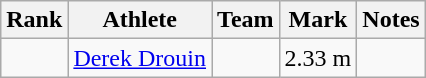<table class="wikitable sortable">
<tr>
<th>Rank</th>
<th>Athlete</th>
<th>Team</th>
<th>Mark</th>
<th>Notes</th>
</tr>
<tr>
<td align=center></td>
<td><a href='#'>Derek Drouin</a></td>
<td></td>
<td>2.33 m</td>
<td></td>
</tr>
</table>
